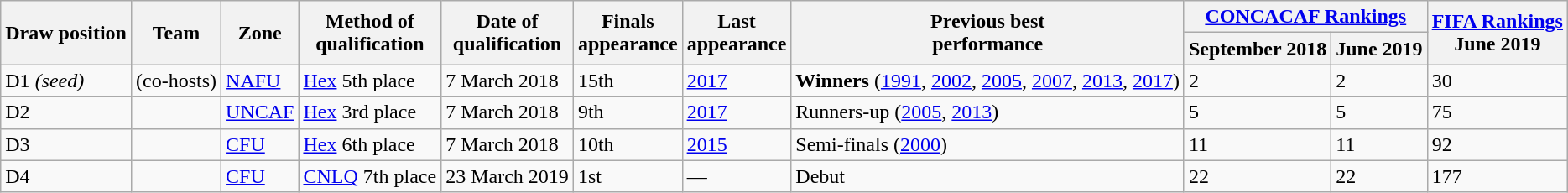<table class="wikitable sortable">
<tr>
<th rowspan=2>Draw position</th>
<th rowspan=2>Team</th>
<th rowspan=2>Zone</th>
<th rowspan=2>Method of<br>qualification</th>
<th rowspan=2>Date of<br>qualification</th>
<th rowspan=2>Finals<br>appearance</th>
<th rowspan=2>Last<br>appearance</th>
<th rowspan=2>Previous best<br>performance</th>
<th colspan=2><a href='#'>CONCACAF Rankings</a></th>
<th rowspan=2><a href='#'>FIFA Rankings</a><br>June 2019</th>
</tr>
<tr>
<th>September 2018</th>
<th>June 2019</th>
</tr>
<tr>
<td>D1 <em>(seed)</em></td>
<td style=white-space:nowrap> (co-hosts)</td>
<td><a href='#'>NAFU</a></td>
<td data-sort-value="H5"><a href='#'>Hex</a> 5th place</td>
<td data-sort-value="5">7 March 2018</td>
<td>15th</td>
<td><a href='#'>2017</a></td>
<td data-sort-value="1"><strong>Winners</strong> (<a href='#'>1991</a>, <a href='#'>2002</a>, <a href='#'>2005</a>, <a href='#'>2007</a>, <a href='#'>2013</a>, <a href='#'>2017</a>)</td>
<td>2</td>
<td>2</td>
<td>30</td>
</tr>
<tr>
<td>D2</td>
<td style=white-space:nowrap></td>
<td><a href='#'>UNCAF</a></td>
<td data-sort-value="H3"><a href='#'>Hex</a> 3rd place</td>
<td data-sort-value="3">7 March 2018</td>
<td>9th</td>
<td><a href='#'>2017</a></td>
<td data-sort-value="2">Runners-up (<a href='#'>2005</a>, <a href='#'>2013</a>)</td>
<td>5</td>
<td>5</td>
<td>75</td>
</tr>
<tr>
<td>D3</td>
<td style=white-space:nowrap></td>
<td><a href='#'>CFU</a></td>
<td data-sort-value="H6"><a href='#'>Hex</a> 6th place</td>
<td data-sort-value="6">7 March 2018</td>
<td>10th</td>
<td><a href='#'>2015</a></td>
<td data-sort-value="3">Semi-finals (<a href='#'>2000</a>)</td>
<td>11</td>
<td>11</td>
<td>92</td>
</tr>
<tr>
<td>D4</td>
<td style=white-space:nowrap></td>
<td><a href='#'>CFU</a></td>
<td data-sort-value="Q07"><a href='#'>CNLQ</a> 7th place</td>
<td data-sort-value="8">23 March 2019</td>
<td>1st</td>
<td>—</td>
<td data-sort-value="99">Debut</td>
<td>22</td>
<td>22</td>
<td>177</td>
</tr>
</table>
